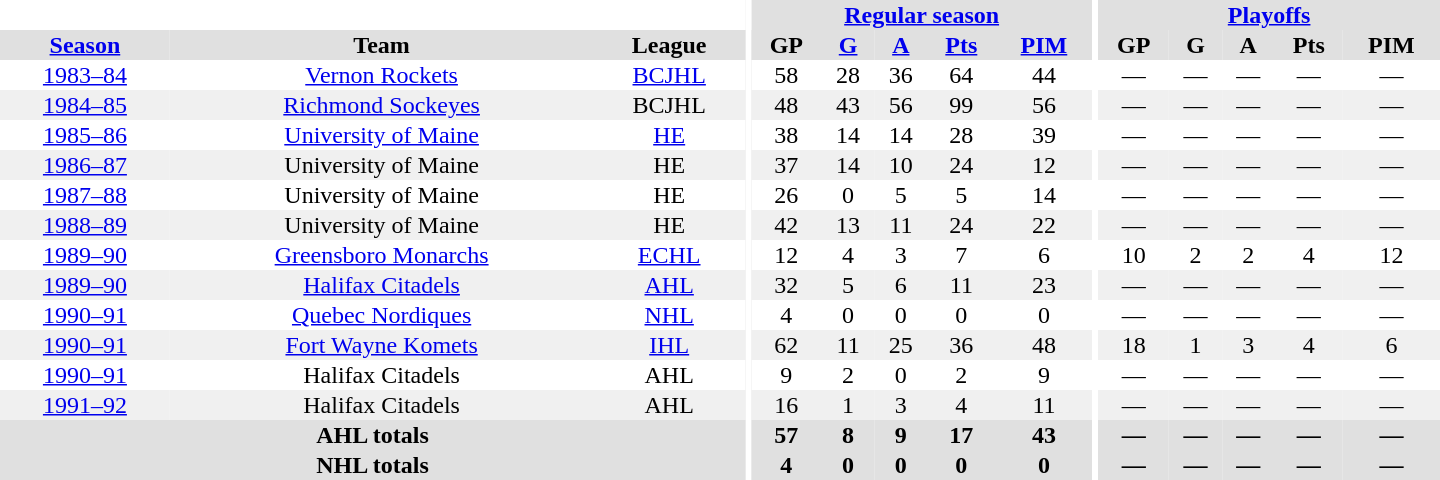<table border="0" cellpadding="1" cellspacing="0" style="text-align:center; width:60em">
<tr bgcolor="#e0e0e0">
<th colspan="3" bgcolor="#ffffff"></th>
<th rowspan="100" bgcolor="#ffffff"></th>
<th colspan="5"><a href='#'>Regular season</a></th>
<th rowspan="100" bgcolor="#ffffff"></th>
<th colspan="5"><a href='#'>Playoffs</a></th>
</tr>
<tr bgcolor="#e0e0e0">
<th><a href='#'>Season</a></th>
<th>Team</th>
<th>League</th>
<th>GP</th>
<th><a href='#'>G</a></th>
<th><a href='#'>A</a></th>
<th><a href='#'>Pts</a></th>
<th><a href='#'>PIM</a></th>
<th>GP</th>
<th>G</th>
<th>A</th>
<th>Pts</th>
<th>PIM</th>
</tr>
<tr>
<td><a href='#'>1983–84</a></td>
<td><a href='#'>Vernon Rockets</a></td>
<td><a href='#'>BCJHL</a></td>
<td>58</td>
<td>28</td>
<td>36</td>
<td>64</td>
<td>44</td>
<td>—</td>
<td>—</td>
<td>—</td>
<td>—</td>
<td>—</td>
</tr>
<tr bgcolor="#f0f0f0">
<td><a href='#'>1984–85</a></td>
<td><a href='#'>Richmond Sockeyes</a></td>
<td>BCJHL</td>
<td>48</td>
<td>43</td>
<td>56</td>
<td>99</td>
<td>56</td>
<td>—</td>
<td>—</td>
<td>—</td>
<td>—</td>
<td>—</td>
</tr>
<tr>
<td><a href='#'>1985–86</a></td>
<td><a href='#'>University of Maine</a></td>
<td><a href='#'>HE</a></td>
<td>38</td>
<td>14</td>
<td>14</td>
<td>28</td>
<td>39</td>
<td>—</td>
<td>—</td>
<td>—</td>
<td>—</td>
<td>—</td>
</tr>
<tr bgcolor="#f0f0f0">
<td><a href='#'>1986–87</a></td>
<td>University of Maine</td>
<td>HE</td>
<td>37</td>
<td>14</td>
<td>10</td>
<td>24</td>
<td>12</td>
<td>—</td>
<td>—</td>
<td>—</td>
<td>—</td>
<td>—</td>
</tr>
<tr>
<td><a href='#'>1987–88</a></td>
<td>University of Maine</td>
<td>HE</td>
<td>26</td>
<td>0</td>
<td>5</td>
<td>5</td>
<td>14</td>
<td>—</td>
<td>—</td>
<td>—</td>
<td>—</td>
<td>—</td>
</tr>
<tr bgcolor="#f0f0f0">
<td><a href='#'>1988–89</a></td>
<td>University of Maine</td>
<td>HE</td>
<td>42</td>
<td>13</td>
<td>11</td>
<td>24</td>
<td>22</td>
<td>—</td>
<td>—</td>
<td>—</td>
<td>—</td>
<td>—</td>
</tr>
<tr>
<td><a href='#'>1989–90</a></td>
<td><a href='#'>Greensboro Monarchs</a></td>
<td><a href='#'>ECHL</a></td>
<td>12</td>
<td>4</td>
<td>3</td>
<td>7</td>
<td>6</td>
<td>10</td>
<td>2</td>
<td>2</td>
<td>4</td>
<td>12</td>
</tr>
<tr bgcolor="#f0f0f0">
<td><a href='#'>1989–90</a></td>
<td><a href='#'>Halifax Citadels</a></td>
<td><a href='#'>AHL</a></td>
<td>32</td>
<td>5</td>
<td>6</td>
<td>11</td>
<td>23</td>
<td>—</td>
<td>—</td>
<td>—</td>
<td>—</td>
<td>—</td>
</tr>
<tr>
<td><a href='#'>1990–91</a></td>
<td><a href='#'>Quebec Nordiques</a></td>
<td><a href='#'>NHL</a></td>
<td>4</td>
<td>0</td>
<td>0</td>
<td>0</td>
<td>0</td>
<td>—</td>
<td>—</td>
<td>—</td>
<td>—</td>
<td>—</td>
</tr>
<tr bgcolor="#f0f0f0">
<td><a href='#'>1990–91</a></td>
<td><a href='#'>Fort Wayne Komets</a></td>
<td><a href='#'>IHL</a></td>
<td>62</td>
<td>11</td>
<td>25</td>
<td>36</td>
<td>48</td>
<td>18</td>
<td>1</td>
<td>3</td>
<td>4</td>
<td>6</td>
</tr>
<tr>
<td><a href='#'>1990–91</a></td>
<td>Halifax Citadels</td>
<td>AHL</td>
<td>9</td>
<td>2</td>
<td>0</td>
<td>2</td>
<td>9</td>
<td>—</td>
<td>—</td>
<td>—</td>
<td>—</td>
<td>—</td>
</tr>
<tr bgcolor="#f0f0f0">
<td><a href='#'>1991–92</a></td>
<td>Halifax Citadels</td>
<td>AHL</td>
<td>16</td>
<td>1</td>
<td>3</td>
<td>4</td>
<td>11</td>
<td>—</td>
<td>—</td>
<td>—</td>
<td>—</td>
<td>—</td>
</tr>
<tr bgcolor="#e0e0e0">
<th colspan="3">AHL totals</th>
<th>57</th>
<th>8</th>
<th>9</th>
<th>17</th>
<th>43</th>
<th>—</th>
<th>—</th>
<th>—</th>
<th>—</th>
<th>—</th>
</tr>
<tr bgcolor="#e0e0e0">
<th colspan="3">NHL totals</th>
<th>4</th>
<th>0</th>
<th>0</th>
<th>0</th>
<th>0</th>
<th>—</th>
<th>—</th>
<th>—</th>
<th>—</th>
<th>—</th>
</tr>
</table>
